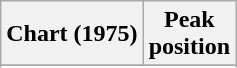<table class="wikitable sortable plainrowheaders" style="text-align:center">
<tr>
<th>Chart (1975)</th>
<th>Peak<br>position</th>
</tr>
<tr>
</tr>
<tr>
</tr>
<tr>
</tr>
</table>
